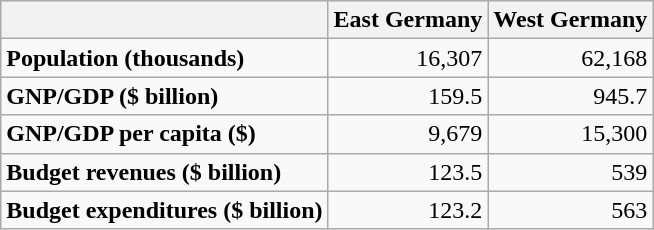<table class="wikitable">
<tr>
<th></th>
<th><strong>East Germany</strong></th>
<th><strong>West Germany</strong></th>
</tr>
<tr>
<td><strong>Population (thousands)</strong></td>
<td align="right">16,307</td>
<td align="right">62,168</td>
</tr>
<tr>
<td><strong>GNP/GDP ($ billion)</strong></td>
<td align="right">159.5</td>
<td align="right">945.7</td>
</tr>
<tr>
<td><strong>GNP/GDP per capita ($)</strong></td>
<td align="right">9,679</td>
<td align="right">15,300</td>
</tr>
<tr>
<td><strong>Budget revenues ($ billion)</strong></td>
<td align="right">123.5</td>
<td align="right">539</td>
</tr>
<tr>
<td><strong>Budget expenditures ($ billion)</strong></td>
<td align="right">123.2</td>
<td align="right">563</td>
</tr>
</table>
